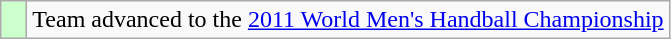<table class="wikitable" style="text-align: center;">
<tr>
<td width=10px bgcolor=#ccffcc></td>
<td>Team advanced to the <a href='#'>2011 World Men's Handball Championship</a></td>
</tr>
</table>
